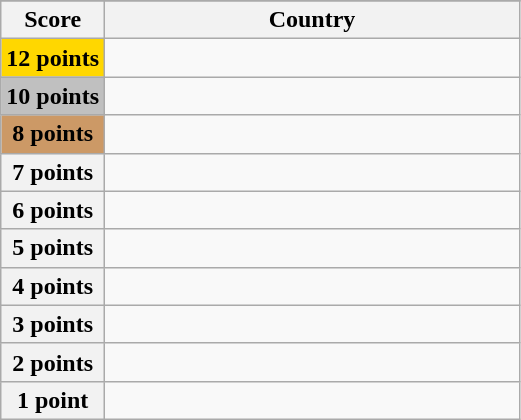<table class="wikitable">
<tr>
</tr>
<tr>
<th scope="col" width="20%">Score</th>
<th scope="col">Country</th>
</tr>
<tr>
<th scope="row" style="background:gold">12 points</th>
<td></td>
</tr>
<tr>
<th scope="row" style="background:silver">10 points</th>
<td></td>
</tr>
<tr>
<th scope="row" style="background:#CC9966">8 points</th>
<td></td>
</tr>
<tr>
<th scope="row">7 points</th>
<td></td>
</tr>
<tr>
<th scope="row">6 points</th>
<td></td>
</tr>
<tr>
<th scope="row">5 points</th>
<td></td>
</tr>
<tr>
<th scope="row">4 points</th>
<td></td>
</tr>
<tr>
<th scope="row">3 points</th>
<td></td>
</tr>
<tr>
<th scope="row">2 points</th>
<td></td>
</tr>
<tr>
<th scope="row">1 point</th>
<td></td>
</tr>
</table>
